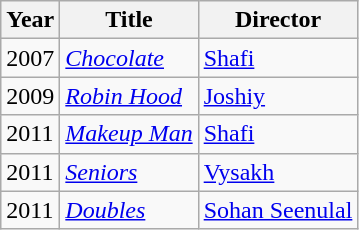<table class="wikitable">
<tr>
<th>Year</th>
<th>Title</th>
<th>Director</th>
</tr>
<tr>
<td>2007</td>
<td><em><a href='#'>Chocolate</a></em></td>
<td><a href='#'>Shafi</a></td>
</tr>
<tr>
<td>2009</td>
<td><em><a href='#'>Robin Hood</a></em></td>
<td><a href='#'>Joshiy</a></td>
</tr>
<tr>
<td>2011</td>
<td><em><a href='#'>Makeup Man</a></em></td>
<td><a href='#'>Shafi</a></td>
</tr>
<tr>
<td>2011</td>
<td><em><a href='#'>Seniors</a></em></td>
<td><a href='#'>Vysakh</a></td>
</tr>
<tr>
<td>2011</td>
<td><em><a href='#'>Doubles</a></em></td>
<td><a href='#'>Sohan Seenulal</a></td>
</tr>
</table>
